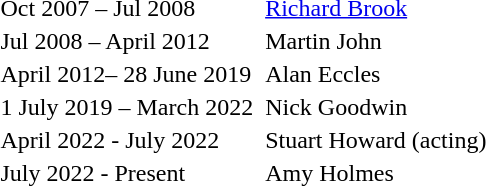<table>
<tr>
<td>Oct 2007 – Jul 2008</td>
<td></td>
<td><a href='#'>Richard Brook</a></td>
</tr>
<tr>
<td>Jul 2008 – April 2012</td>
<td></td>
<td>Martin John</td>
</tr>
<tr>
<td>April 2012– 28 June 2019</td>
<td></td>
<td>Alan Eccles</td>
</tr>
<tr>
<td>1 July 2019 – March 2022</td>
<td></td>
<td>Nick Goodwin</td>
</tr>
<tr>
<td>April 2022 - July 2022</td>
<td></td>
<td>Stuart Howard (acting) </td>
</tr>
<tr>
<td>July 2022 - Present</td>
<td></td>
<td>Amy Holmes </td>
</tr>
</table>
